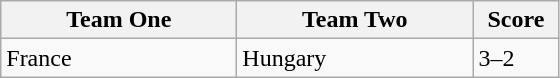<table class="wikitable">
<tr>
<th width=150>Team One</th>
<th width=150>Team Two</th>
<th width=50>Score</th>
</tr>
<tr>
<td>France</td>
<td>Hungary</td>
<td>3–2</td>
</tr>
</table>
